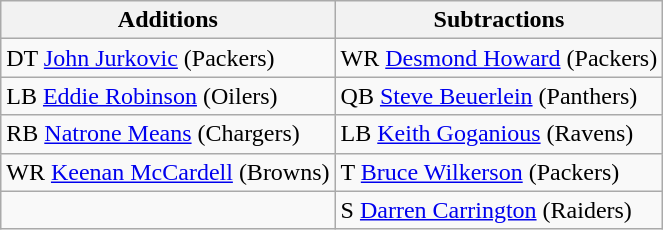<table class="wikitable">
<tr>
<th>Additions</th>
<th>Subtractions</th>
</tr>
<tr>
<td>DT <a href='#'>John Jurkovic</a> (Packers)</td>
<td>WR <a href='#'>Desmond Howard</a> (Packers)</td>
</tr>
<tr>
<td>LB <a href='#'>Eddie Robinson</a> (Oilers)</td>
<td>QB <a href='#'>Steve Beuerlein</a> (Panthers)</td>
</tr>
<tr>
<td>RB <a href='#'>Natrone Means</a> (Chargers)</td>
<td>LB <a href='#'>Keith Goganious</a> (Ravens)</td>
</tr>
<tr>
<td>WR <a href='#'>Keenan McCardell</a> (Browns)</td>
<td>T <a href='#'>Bruce Wilkerson</a> (Packers)</td>
</tr>
<tr>
<td></td>
<td>S <a href='#'>Darren Carrington</a> (Raiders)</td>
</tr>
</table>
